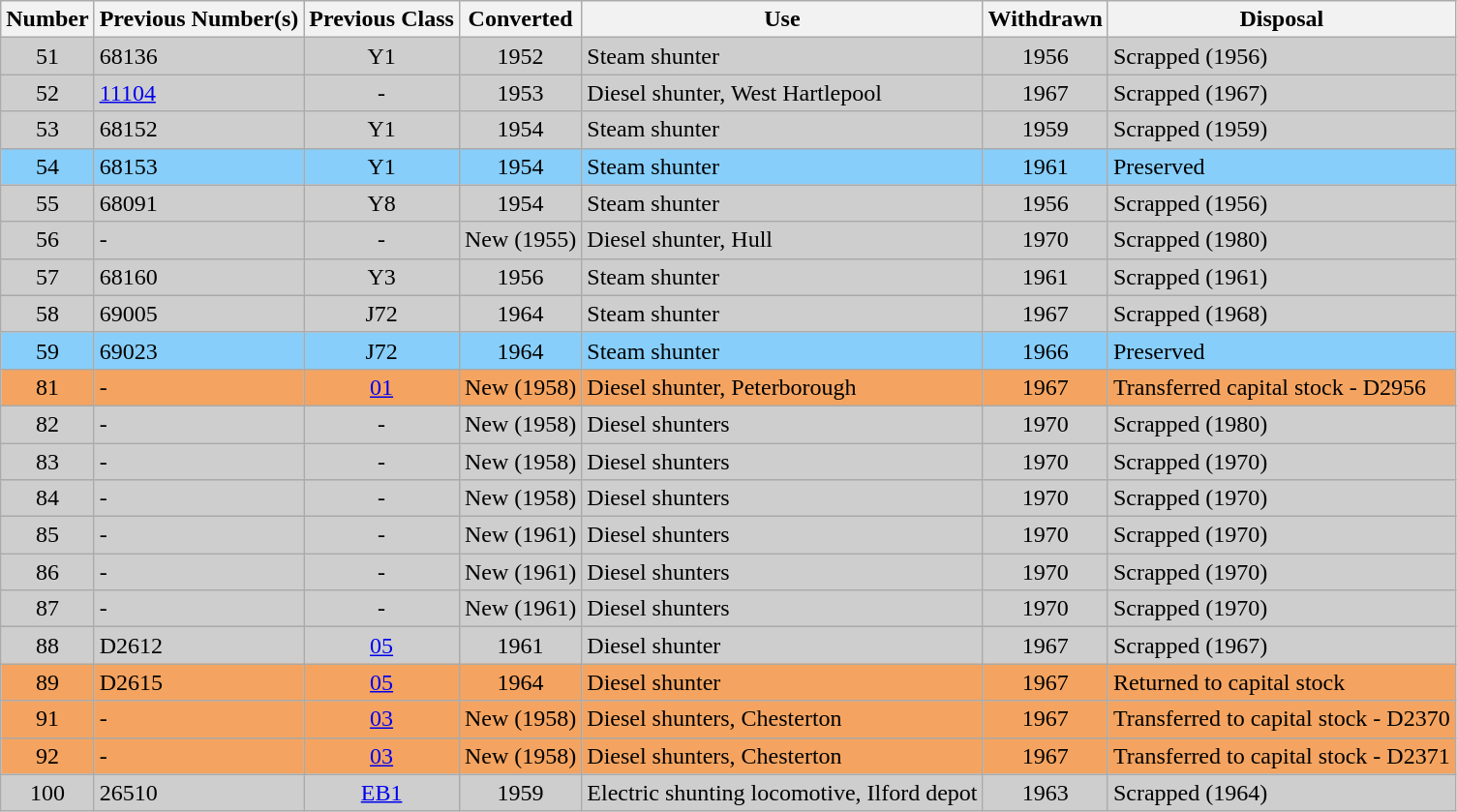<table class="wikitable">
<tr>
<th>Number</th>
<th align=left>Previous Number(s)</th>
<th>Previous Class</th>
<th>Converted</th>
<th align=left>Use</th>
<th>Withdrawn</th>
<th align=left>Disposal</th>
</tr>
<tr>
<td style="background-color:#CECECE" align=center>51</td>
<td style="background-color:#CECECE">68136</td>
<td style="background-color:#CECECE" align=center>Y1</td>
<td style="background-color:#CECECE" align=center>1952</td>
<td style="background-color:#CECECE">Steam shunter</td>
<td style="background-color:#CECECE" align=center>1956</td>
<td style="background-color:#CECECE">Scrapped (1956)</td>
</tr>
<tr>
<td style="background-color:#CECECE" align=center>52</td>
<td style="background-color:#CECECE"><a href='#'>11104</a></td>
<td style="background-color:#CECECE" align=center>-</td>
<td style="background-color:#CECECE" align=center>1953</td>
<td style="background-color:#CECECE">Diesel shunter, West Hartlepool</td>
<td style="background-color:#CECECE" align=center>1967</td>
<td style="background-color:#CECECE">Scrapped (1967)</td>
</tr>
<tr>
<td style="background-color:#CECECE" align=center>53</td>
<td style="background-color:#CECECE">68152</td>
<td style="background-color:#CECECE" align=center>Y1</td>
<td style="background-color:#CECECE" align=center>1954</td>
<td style="background-color:#CECECE">Steam shunter</td>
<td style="background-color:#CECECE" align=center>1959</td>
<td style="background-color:#CECECE">Scrapped (1959)</td>
</tr>
<tr>
<td style="background-color:#87CEFA" align=center>54</td>
<td style="background-color:#87CEFA">68153</td>
<td style="background-color:#87CEFA" align=center>Y1</td>
<td style="background-color:#87CEFA" align=center>1954</td>
<td style="background-color:#87CEFA">Steam shunter</td>
<td style="background-color:#87CEFA" align=center>1961</td>
<td style="background-color:#87CEFA">Preserved</td>
</tr>
<tr>
<td style="background-color:#CECECE" align=center>55</td>
<td style="background-color:#CECECE">68091</td>
<td style="background-color:#CECECE" align=center>Y8</td>
<td style="background-color:#CECECE" align=center>1954</td>
<td style="background-color:#CECECE">Steam shunter</td>
<td style="background-color:#CECECE" align=center>1956</td>
<td style="background-color:#CECECE">Scrapped (1956)</td>
</tr>
<tr>
<td style="background-color:#CECECE" align=center>56</td>
<td style="background-color:#CECECE">-</td>
<td style="background-color:#CECECE" align=center>-</td>
<td style="background-color:#CECECE" align=center>New (1955)</td>
<td style="background-color:#CECECE">Diesel shunter, Hull</td>
<td style="background-color:#CECECE" align=center>1970</td>
<td style="background-color:#CECECE">Scrapped (1980)</td>
</tr>
<tr>
<td style="background-color:#CECECE" align=center>57</td>
<td style="background-color:#CECECE">68160</td>
<td style="background-color:#CECECE" align=center>Y3</td>
<td style="background-color:#CECECE" align=center>1956</td>
<td style="background-color:#CECECE">Steam shunter</td>
<td style="background-color:#CECECE" align=center>1961</td>
<td style="background-color:#CECECE">Scrapped (1961)</td>
</tr>
<tr>
<td style="background-color:#CECECE" align=center>58</td>
<td style="background-color:#CECECE">69005</td>
<td style="background-color:#CECECE" align=center>J72</td>
<td style="background-color:#CECECE" align=center>1964</td>
<td style="background-color:#CECECE">Steam shunter</td>
<td style="background-color:#CECECE" align=center>1967</td>
<td style="background-color:#CECECE">Scrapped (1968)</td>
</tr>
<tr>
<td style="background-color:#87CEFA" align=center>59</td>
<td style="background-color:#87CEFA">69023</td>
<td style="background-color:#87CEFA" align=center>J72</td>
<td style="background-color:#87CEFA" align=center>1964</td>
<td style="background-color:#87CEFA">Steam shunter</td>
<td style="background-color:#87CEFA" align=center>1966</td>
<td style="background-color:#87CEFA">Preserved</td>
</tr>
<tr>
<td style="background-color:#F4A460" align=center>81</td>
<td style="background-color:#F4A460">-</td>
<td style="background-color:#F4A460" align=center><a href='#'>01</a></td>
<td style="background-color:#F4A460" align=center>New (1958)</td>
<td style="background-color:#F4A460">Diesel shunter, Peterborough</td>
<td style="background-color:#F4A460" align=center>1967</td>
<td style="background-color:#F4A460">Transferred capital stock - D2956</td>
</tr>
<tr>
<td style="background-color:#CECECE" align=center>82</td>
<td style="background-color:#CECECE">-</td>
<td style="background-color:#CECECE" align=center>-</td>
<td style="background-color:#CECECE" align=center>New (1958)</td>
<td style="background-color:#CECECE">Diesel shunters</td>
<td style="background-color:#CECECE" align=center>1970</td>
<td style="background-color:#CECECE">Scrapped (1980)</td>
</tr>
<tr>
<td style="background-color:#CECECE" align=center>83</td>
<td style="background-color:#CECECE">-</td>
<td style="background-color:#CECECE" align=center>-</td>
<td style="background-color:#CECECE" align=center>New (1958)</td>
<td style="background-color:#CECECE">Diesel shunters</td>
<td style="background-color:#CECECE" align=center>1970</td>
<td style="background-color:#CECECE">Scrapped (1970)</td>
</tr>
<tr>
<td style="background-color:#CECECE" align=center>84</td>
<td style="background-color:#CECECE">-</td>
<td style="background-color:#CECECE" align=center>-</td>
<td style="background-color:#CECECE" align=center>New (1958)</td>
<td style="background-color:#CECECE">Diesel shunters</td>
<td style="background-color:#CECECE" align=center>1970</td>
<td style="background-color:#CECECE">Scrapped (1970)</td>
</tr>
<tr>
<td style="background-color:#CECECE" align=center>85</td>
<td style="background-color:#CECECE">-</td>
<td style="background-color:#CECECE" align=center>-</td>
<td style="background-color:#CECECE" align=center>New (1961)</td>
<td style="background-color:#CECECE">Diesel shunters</td>
<td style="background-color:#CECECE" align=center>1970</td>
<td style="background-color:#CECECE">Scrapped (1970)</td>
</tr>
<tr>
<td style="background-color:#CECECE" align=center>86</td>
<td style="background-color:#CECECE">-</td>
<td style="background-color:#CECECE" align=center>-</td>
<td style="background-color:#CECECE" align=center>New (1961)</td>
<td style="background-color:#CECECE">Diesel shunters</td>
<td style="background-color:#CECECE" align=center>1970</td>
<td style="background-color:#CECECE">Scrapped (1970)</td>
</tr>
<tr>
<td style="background-color:#CECECE" align=center>87</td>
<td style="background-color:#CECECE">-</td>
<td style="background-color:#CECECE" align=center>-</td>
<td style="background-color:#CECECE" align=center>New (1961)</td>
<td style="background-color:#CECECE">Diesel shunters</td>
<td style="background-color:#CECECE" align=center>1970</td>
<td style="background-color:#CECECE">Scrapped (1970)</td>
</tr>
<tr>
<td style="background-color:#CECECE" align=center>88</td>
<td style="background-color:#CECECE">D2612</td>
<td style="background-color:#CECECE" align=center><a href='#'>05</a></td>
<td style="background-color:#CECECE" align=center>1961</td>
<td style="background-color:#CECECE">Diesel shunter</td>
<td style="background-color:#CECECE" align=center>1967</td>
<td style="background-color:#CECECE">Scrapped (1967)</td>
</tr>
<tr>
<td style="background-color:#F4A460" align=center>89</td>
<td style="background-color:#F4A460">D2615</td>
<td style="background-color:#F4A460" align=center><a href='#'>05</a></td>
<td style="background-color:#F4A460" align=center>1964</td>
<td style="background-color:#F4A460">Diesel shunter</td>
<td style="background-color:#F4A460" align=center>1967</td>
<td style="background-color:#F4A460">Returned to capital stock</td>
</tr>
<tr>
<td style="background-color:#F4A460" align=center>91</td>
<td style="background-color:#F4A460">-</td>
<td style="background-color:#F4A460" align=center><a href='#'>03</a></td>
<td style="background-color:#F4A460" align=center>New (1958)</td>
<td style="background-color:#F4A460">Diesel shunters, Chesterton</td>
<td style="background-color:#F4A460" align=center>1967</td>
<td style="background-color:#F4A460">Transferred to capital stock - D2370</td>
</tr>
<tr>
<td style="background-color:#F4A460" align=center>92</td>
<td style="background-color:#F4A460">-</td>
<td style="background-color:#F4A460" align=center><a href='#'>03</a></td>
<td style="background-color:#F4A460" align=center>New (1958)</td>
<td style="background-color:#F4A460">Diesel shunters, Chesterton</td>
<td style="background-color:#F4A460" align=center>1967</td>
<td style="background-color:#F4A460">Transferred to capital stock - D2371</td>
</tr>
<tr>
<td style="background-color:#CECECE" align=center>100</td>
<td style="background-color:#CECECE">26510</td>
<td style="background-color:#CECECE" align=center><a href='#'>EB1</a></td>
<td style="background-color:#CECECE" align=center>1959</td>
<td style="background-color:#CECECE">Electric shunting locomotive, Ilford depot</td>
<td style="background-color:#CECECE" align=center>1963</td>
<td style="background-color:#CECECE">Scrapped (1964)</td>
</tr>
</table>
